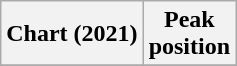<table class="wikitable plainrowheaders" style="text-align:center">
<tr>
<th scope="col">Chart (2021)</th>
<th scope="col">Peak<br>position</th>
</tr>
<tr>
</tr>
</table>
